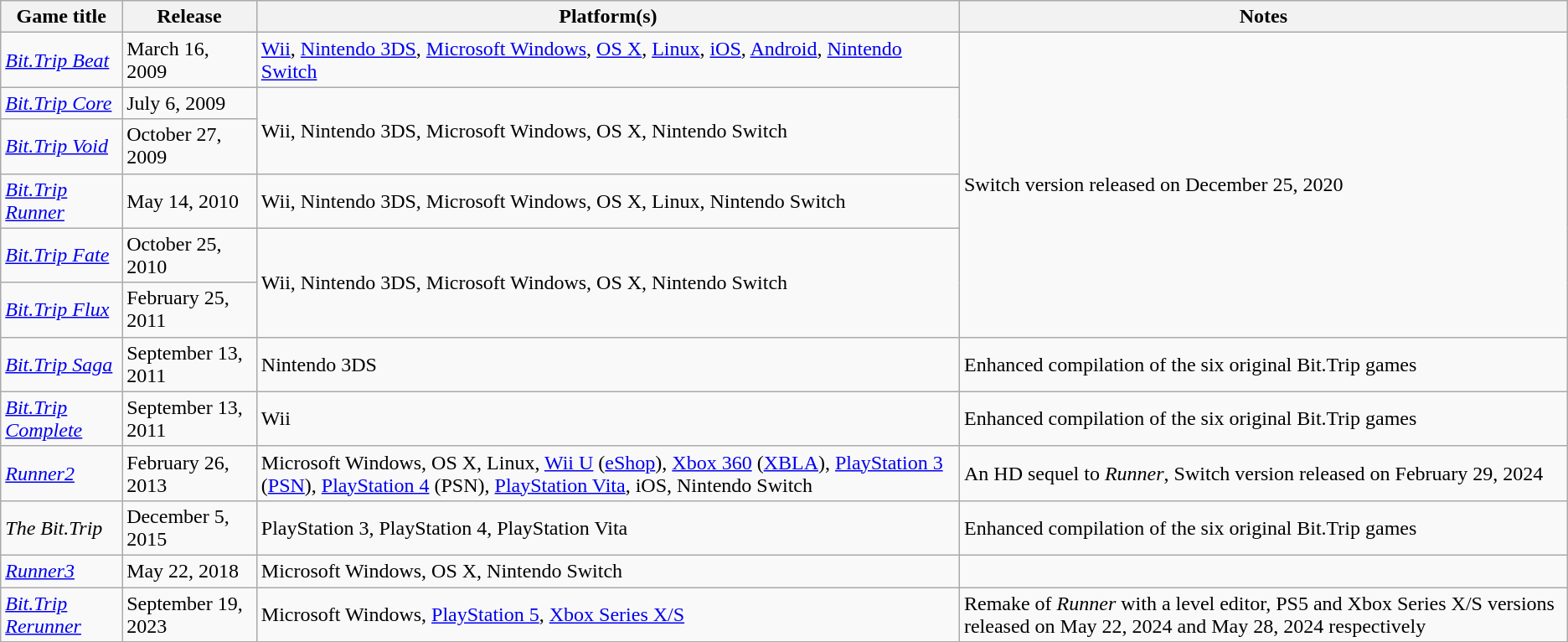<table class="wikitable sortable">
<tr>
<th>Game title</th>
<th>Release</th>
<th>Platform(s)</th>
<th class="unsortable">Notes</th>
</tr>
<tr>
<td><em><a href='#'>Bit.Trip Beat</a></em></td>
<td>March 16, 2009</td>
<td><a href='#'>Wii</a>, <a href='#'>Nintendo 3DS</a>, <a href='#'>Microsoft Windows</a>, <a href='#'>OS X</a>, <a href='#'>Linux</a>, <a href='#'>iOS</a>, <a href='#'>Android</a>, <a href='#'>Nintendo Switch</a></td>
<td rowspan="6">Switch version released on December 25, 2020</td>
</tr>
<tr>
<td><em><a href='#'>Bit.Trip Core</a></em></td>
<td>July 6, 2009</td>
<td rowspan="2">Wii, Nintendo 3DS, Microsoft Windows, OS X, Nintendo Switch</td>
</tr>
<tr>
<td><em><a href='#'>Bit.Trip Void</a></em></td>
<td>October 27, 2009</td>
</tr>
<tr>
<td><em><a href='#'>Bit.Trip Runner</a></em></td>
<td>May 14, 2010</td>
<td>Wii, Nintendo 3DS, Microsoft Windows, OS X, Linux, Nintendo Switch</td>
</tr>
<tr>
<td><em><a href='#'>Bit.Trip Fate</a></em></td>
<td>October 25, 2010</td>
<td rowspan="2">Wii, Nintendo 3DS, Microsoft Windows, OS X, Nintendo Switch</td>
</tr>
<tr>
<td><em><a href='#'>Bit.Trip Flux</a></em></td>
<td>February 25, 2011</td>
</tr>
<tr>
<td><em><a href='#'>Bit.Trip Saga</a></em></td>
<td>September 13, 2011</td>
<td>Nintendo 3DS</td>
<td>Enhanced compilation of the six original Bit.Trip games</td>
</tr>
<tr>
<td><em><a href='#'>Bit.Trip Complete</a></em></td>
<td>September 13, 2011</td>
<td>Wii</td>
<td>Enhanced compilation of the six original Bit.Trip games</td>
</tr>
<tr>
<td><em><a href='#'>Runner2</a></em></td>
<td>February 26, 2013</td>
<td>Microsoft Windows, OS X, Linux, <a href='#'>Wii U</a> (<a href='#'>eShop</a>), <a href='#'>Xbox 360</a> (<a href='#'>XBLA</a>), <a href='#'>PlayStation 3</a> (<a href='#'>PSN</a>), <a href='#'>PlayStation 4</a> (PSN), <a href='#'>PlayStation Vita</a>, iOS, Nintendo Switch</td>
<td>An HD sequel to <em>Runner</em>, Switch version released on February 29, 2024</td>
</tr>
<tr>
<td><em>The Bit.Trip</em></td>
<td>December 5, 2015</td>
<td>PlayStation 3, PlayStation 4, PlayStation Vita</td>
<td>Enhanced compilation of the six original Bit.Trip games</td>
</tr>
<tr>
<td><em><a href='#'>Runner3</a></em></td>
<td>May 22, 2018</td>
<td>Microsoft Windows, OS X, Nintendo Switch</td>
<td></td>
</tr>
<tr>
<td><em><a href='#'>Bit.Trip Rerunner</a></em></td>
<td>September 19, 2023</td>
<td>Microsoft Windows, <a href='#'>PlayStation 5</a>, <a href='#'>Xbox Series X/S</a></td>
<td>Remake of <em>Runner</em> with a level editor, PS5 and Xbox Series X/S versions released on May 22, 2024 and May 28, 2024 respectively</td>
</tr>
</table>
